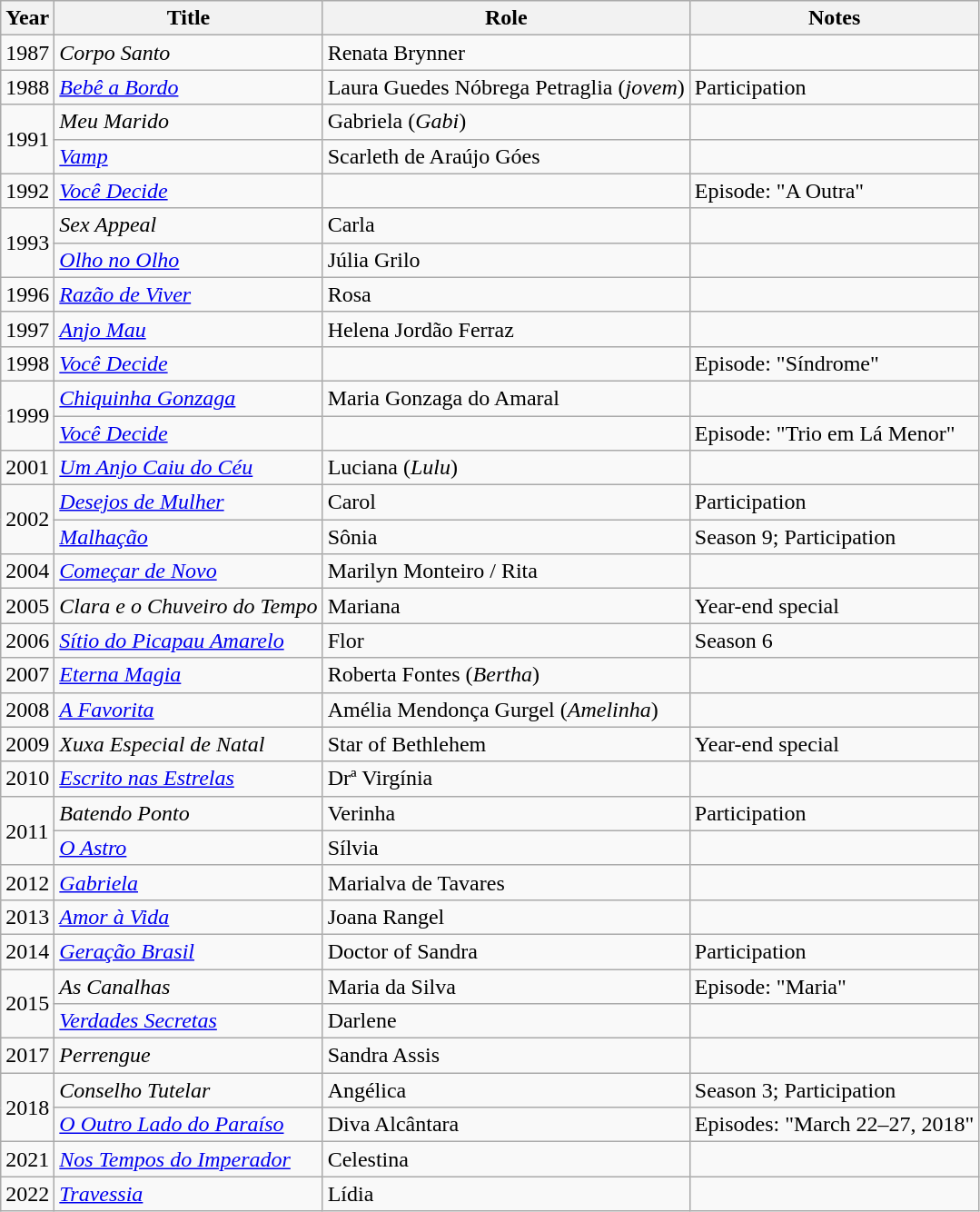<table class="wikitable">
<tr>
<th>Year</th>
<th>Title</th>
<th>Role</th>
<th>Notes</th>
</tr>
<tr>
<td>1987</td>
<td><em>Corpo Santo</em></td>
<td>Renata Brynner</td>
<td></td>
</tr>
<tr>
<td>1988</td>
<td><em><a href='#'>Bebê a Bordo</a></em></td>
<td>Laura Guedes Nóbrega Petraglia (<em>jovem</em>)</td>
<td>Participation</td>
</tr>
<tr>
<td rowspan=2>1991</td>
<td><em>Meu Marido</em></td>
<td>Gabriela (<em>Gabi</em>)</td>
<td></td>
</tr>
<tr>
<td><em><a href='#'>Vamp</a></em></td>
<td>Scarleth de Araújo Góes</td>
<td></td>
</tr>
<tr>
<td>1992</td>
<td><em><a href='#'>Você Decide</a></em></td>
<td></td>
<td>Episode: "A Outra"</td>
</tr>
<tr>
<td rowspan="2">1993</td>
<td><em>Sex Appeal</em></td>
<td>Carla</td>
<td></td>
</tr>
<tr>
<td><em><a href='#'>Olho no Olho</a></em></td>
<td>Júlia Grilo</td>
<td></td>
</tr>
<tr>
<td>1996</td>
<td><em><a href='#'>Razão de Viver</a></em></td>
<td>Rosa</td>
<td></td>
</tr>
<tr>
<td>1997</td>
<td><em><a href='#'>Anjo Mau</a></em></td>
<td>Helena Jordão Ferraz</td>
<td></td>
</tr>
<tr>
<td>1998</td>
<td><em><a href='#'>Você Decide</a></em></td>
<td></td>
<td>Episode: "Síndrome"</td>
</tr>
<tr>
<td rowspan=2>1999</td>
<td><em><a href='#'>Chiquinha Gonzaga</a></em></td>
<td>Maria Gonzaga do Amaral</td>
<td></td>
</tr>
<tr>
<td><em><a href='#'>Você Decide</a></em></td>
<td></td>
<td>Episode: "Trio em Lá Menor"</td>
</tr>
<tr>
<td>2001</td>
<td><em><a href='#'>Um Anjo Caiu do Céu</a></em></td>
<td>Luciana (<em>Lulu</em>)</td>
<td></td>
</tr>
<tr>
<td rowspan=2>2002</td>
<td><em><a href='#'>Desejos de Mulher</a></em></td>
<td>Carol</td>
<td>Participation</td>
</tr>
<tr>
<td><em><a href='#'>Malhação</a></em></td>
<td>Sônia</td>
<td>Season 9; Participation</td>
</tr>
<tr>
<td>2004</td>
<td><em><a href='#'>Começar de Novo</a></em></td>
<td>Marilyn Monteiro / Rita</td>
<td></td>
</tr>
<tr>
<td>2005</td>
<td><em>Clara e o Chuveiro do Tempo</em></td>
<td>Mariana</td>
<td>Year-end special</td>
</tr>
<tr>
<td>2006</td>
<td><em><a href='#'>Sítio do Picapau Amarelo</a></em></td>
<td>Flor</td>
<td>Season 6</td>
</tr>
<tr>
<td>2007</td>
<td><em><a href='#'>Eterna Magia</a></em></td>
<td>Roberta Fontes (<em>Bertha</em>)</td>
<td></td>
</tr>
<tr>
<td>2008</td>
<td><em><a href='#'>A Favorita</a></em></td>
<td>Amélia Mendonça Gurgel (<em>Amelinha</em>)</td>
<td></td>
</tr>
<tr>
<td>2009</td>
<td><em>Xuxa Especial de Natal</em></td>
<td>Star of Bethlehem</td>
<td>Year-end special</td>
</tr>
<tr>
<td>2010</td>
<td><em><a href='#'>Escrito nas Estrelas</a></em></td>
<td>Drª Virgínia</td>
<td></td>
</tr>
<tr>
<td rowspan=2>2011</td>
<td><em>Batendo Ponto</em></td>
<td>Verinha</td>
<td>Participation</td>
</tr>
<tr>
<td><em><a href='#'>O Astro</a></em></td>
<td>Sílvia</td>
<td></td>
</tr>
<tr>
<td>2012</td>
<td><em><a href='#'>Gabriela</a></em></td>
<td>Marialva de Tavares</td>
<td></td>
</tr>
<tr>
<td>2013</td>
<td><em><a href='#'>Amor à Vida</a></em></td>
<td>Joana Rangel</td>
<td></td>
</tr>
<tr>
<td>2014</td>
<td><em><a href='#'>Geração Brasil</a></em></td>
<td>Doctor of Sandra</td>
<td>Participation</td>
</tr>
<tr>
<td rowspan="2">2015</td>
<td><em>As Canalhas</em></td>
<td>Maria da Silva</td>
<td>Episode: "Maria"</td>
</tr>
<tr>
<td><em><a href='#'>Verdades Secretas</a></em></td>
<td>Darlene</td>
<td></td>
</tr>
<tr>
<td>2017</td>
<td><em>Perrengue</em></td>
<td>Sandra Assis</td>
<td></td>
</tr>
<tr>
<td rowspan="2">2018</td>
<td><em>Conselho Tutelar</em></td>
<td>Angélica</td>
<td>Season 3; Participation</td>
</tr>
<tr>
<td><em><a href='#'>O Outro Lado do Paraíso</a></em></td>
<td>Diva Alcântara</td>
<td>Episodes: "March 22–27, 2018"</td>
</tr>
<tr>
<td>2021</td>
<td><em><a href='#'>Nos Tempos do Imperador</a></em></td>
<td>Celestina</td>
<td></td>
</tr>
<tr>
<td>2022</td>
<td><em><a href='#'>Travessia</a></em></td>
<td>Lídia</td>
<td></td>
</tr>
</table>
